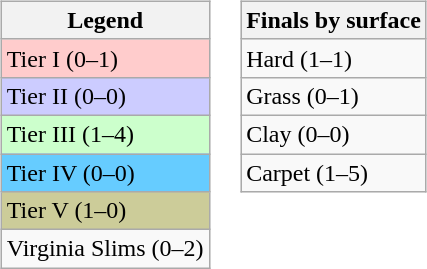<table>
<tr valign=top>
<td><br><table class="wikitable sortable mw-collapsible mw-collapsed">
<tr style="background:#f3f3f3;">
<th>Legend</th>
</tr>
<tr>
<td bgcolor=#FFCCCC>Tier I (0–1)</td>
</tr>
<tr>
<td style="background:#ccccff;">Tier II (0–0)</td>
</tr>
<tr>
<td style="background:#ccffcc;">Tier III (1–4)</td>
</tr>
<tr>
<td bgcolor=#66CCFF>Tier IV (0–0)</td>
</tr>
<tr>
<td style="background:#cccc99;"9>Tier V (1–0)</td>
</tr>
<tr>
<td>Virginia Slims (0–2)</td>
</tr>
</table>
</td>
<td><br><table class="wikitable sortable mw-collapsible mw-collapsed">
<tr style="background:#f3f3f3;">
<th>Finals by surface</th>
</tr>
<tr>
<td>Hard (1–1)</td>
</tr>
<tr>
<td>Grass (0–1)</td>
</tr>
<tr>
<td>Clay (0–0)</td>
</tr>
<tr>
<td>Carpet (1–5)</td>
</tr>
</table>
</td>
</tr>
</table>
